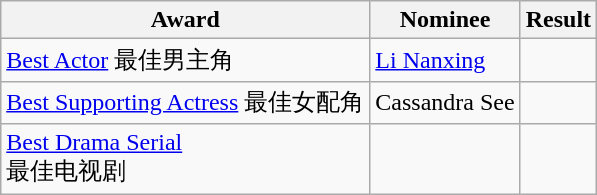<table class="wikitable">
<tr>
<th>Award</th>
<th>Nominee</th>
<th>Result</th>
</tr>
<tr>
<td rowspan="1"><a href='#'>Best Actor</a> 最佳男主角</td>
<td><a href='#'>Li Nanxing</a></td>
<td></td>
</tr>
<tr>
<td><a href='#'>Best Supporting Actress</a> 最佳女配角</td>
<td>Cassandra See</td>
<td></td>
</tr>
<tr>
<td><a href='#'>Best Drama Serial</a> <br> 最佳电视剧</td>
<td></td>
<td></td>
</tr>
</table>
